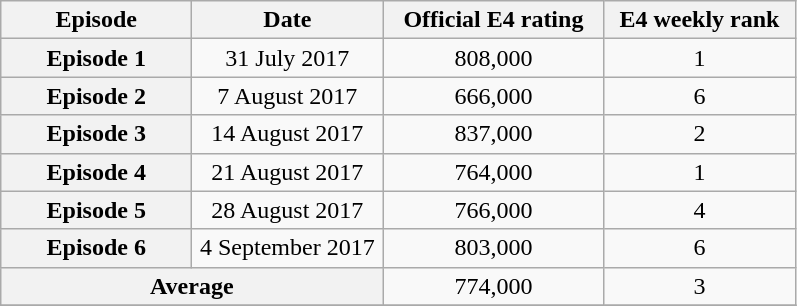<table class="wikitable sortable" style="text-align:center">
<tr>
<th scope="col" style="width:120px;">Episode</th>
<th scope="col" style="width:120px;">Date</th>
<th scope="col" style="width:140px;">Official E4 rating</th>
<th scope="col" style="width:120px;">E4 weekly rank</th>
</tr>
<tr>
<th scope="row">Episode 1</th>
<td>31 July 2017</td>
<td>808,000</td>
<td>1</td>
</tr>
<tr>
<th scope="row">Episode 2</th>
<td>7 August 2017</td>
<td>666,000</td>
<td>6</td>
</tr>
<tr>
<th scope="row">Episode 3</th>
<td>14 August 2017</td>
<td>837,000</td>
<td>2</td>
</tr>
<tr>
<th scope="row">Episode 4</th>
<td>21 August 2017</td>
<td>764,000</td>
<td>1</td>
</tr>
<tr>
<th scope="row">Episode 5</th>
<td>28 August 2017</td>
<td>766,000</td>
<td>4</td>
</tr>
<tr>
<th scope="row">Episode 6</th>
<td>4 September 2017</td>
<td>803,000</td>
<td>6</td>
</tr>
<tr>
<th scope="row" colspan="2">Average</th>
<td>774,000</td>
<td>3</td>
</tr>
<tr>
</tr>
</table>
